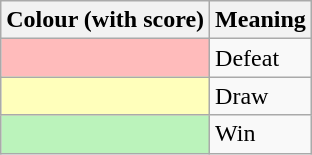<table Class="wikitable">
<tr>
<th scope=col>Colour (with score)</th>
<th scope=col>Meaning</th>
</tr>
<tr>
<td bgcolor=#FFBBBB></td>
<td>Defeat</td>
</tr>
<tr>
<td bgcolor=#FFFFBB></td>
<td>Draw</td>
</tr>
<tr>
<td bgcolor=#BBF3BB></td>
<td>Win</td>
</tr>
</table>
